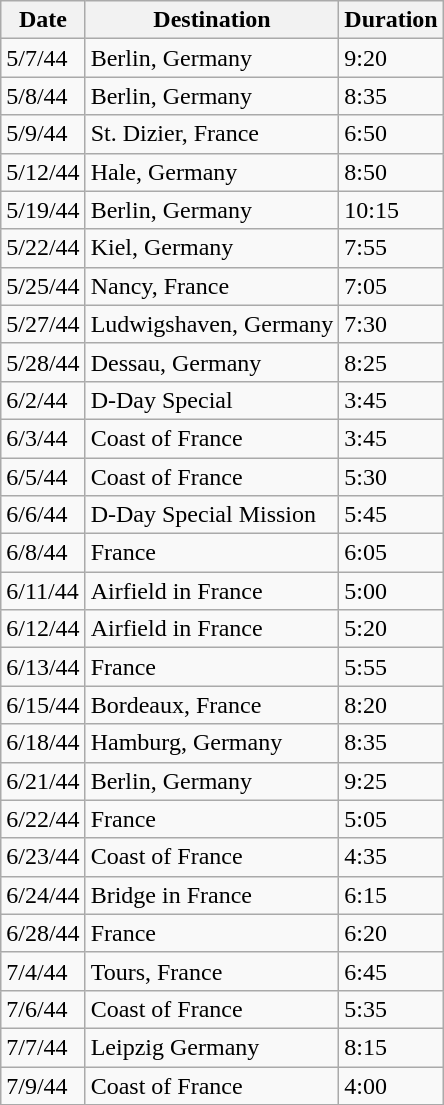<table class="wikitable">
<tr>
<th>Date</th>
<th>Destination</th>
<th>Duration</th>
</tr>
<tr>
<td>5/7/44</td>
<td>Berlin, Germany</td>
<td>9:20</td>
</tr>
<tr>
<td>5/8/44</td>
<td>Berlin, Germany</td>
<td>8:35</td>
</tr>
<tr>
<td>5/9/44</td>
<td>St. Dizier, France</td>
<td>6:50</td>
</tr>
<tr>
<td>5/12/44</td>
<td>Hale, Germany</td>
<td>8:50</td>
</tr>
<tr>
<td>5/19/44</td>
<td>Berlin, Germany</td>
<td>10:15</td>
</tr>
<tr>
<td>5/22/44</td>
<td>Kiel, Germany</td>
<td>7:55</td>
</tr>
<tr>
<td>5/25/44</td>
<td>Nancy, France</td>
<td>7:05</td>
</tr>
<tr>
<td>5/27/44</td>
<td>Ludwigshaven, Germany</td>
<td>7:30</td>
</tr>
<tr>
<td>5/28/44</td>
<td>Dessau, Germany</td>
<td>8:25</td>
</tr>
<tr>
<td>6/2/44</td>
<td>D-Day Special</td>
<td>3:45</td>
</tr>
<tr>
<td>6/3/44</td>
<td>Coast of France</td>
<td>3:45</td>
</tr>
<tr>
<td>6/5/44</td>
<td>Coast of France</td>
<td>5:30</td>
</tr>
<tr>
<td>6/6/44</td>
<td>D-Day Special Mission</td>
<td>5:45</td>
</tr>
<tr>
<td>6/8/44</td>
<td>France</td>
<td>6:05</td>
</tr>
<tr>
<td>6/11/44</td>
<td>Airfield in France</td>
<td>5:00</td>
</tr>
<tr>
<td>6/12/44</td>
<td>Airfield in France</td>
<td>5:20</td>
</tr>
<tr>
<td>6/13/44</td>
<td>France</td>
<td>5:55</td>
</tr>
<tr>
<td>6/15/44</td>
<td>Bordeaux, France</td>
<td>8:20</td>
</tr>
<tr>
<td>6/18/44</td>
<td>Hamburg, Germany</td>
<td>8:35</td>
</tr>
<tr>
<td>6/21/44</td>
<td>Berlin, Germany</td>
<td>9:25</td>
</tr>
<tr>
<td>6/22/44</td>
<td>France</td>
<td>5:05</td>
</tr>
<tr>
<td>6/23/44</td>
<td>Coast of France</td>
<td>4:35</td>
</tr>
<tr>
<td>6/24/44</td>
<td>Bridge in France</td>
<td>6:15</td>
</tr>
<tr>
<td>6/28/44</td>
<td>France</td>
<td>6:20</td>
</tr>
<tr>
<td>7/4/44</td>
<td>Tours, France</td>
<td>6:45</td>
</tr>
<tr>
<td>7/6/44</td>
<td>Coast of France</td>
<td>5:35</td>
</tr>
<tr>
<td>7/7/44</td>
<td>Leipzig	Germany</td>
<td>8:15</td>
</tr>
<tr>
<td>7/9/44</td>
<td>Coast of France</td>
<td>4:00</td>
</tr>
<tr>
</tr>
</table>
